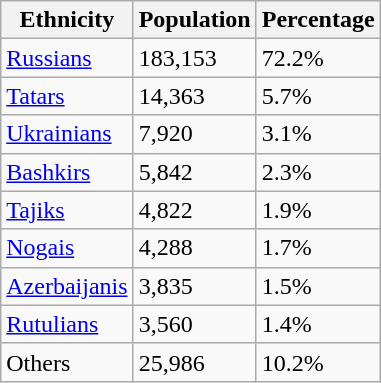<table class="wikitable">
<tr>
<th>Ethnicity</th>
<th>Population</th>
<th>Percentage</th>
</tr>
<tr>
<td><a href='#'>Russians</a></td>
<td>183,153</td>
<td>72.2%</td>
</tr>
<tr>
<td><a href='#'>Tatars</a></td>
<td>14,363</td>
<td>5.7%</td>
</tr>
<tr>
<td><a href='#'>Ukrainians</a></td>
<td>7,920</td>
<td>3.1%</td>
</tr>
<tr>
<td><a href='#'>Bashkirs</a></td>
<td>5,842</td>
<td>2.3%</td>
</tr>
<tr>
<td><a href='#'>Tajiks</a></td>
<td>4,822</td>
<td>1.9%</td>
</tr>
<tr>
<td><a href='#'>Nogais</a></td>
<td>4,288</td>
<td>1.7%</td>
</tr>
<tr>
<td><a href='#'>Azerbaijanis</a></td>
<td>3,835</td>
<td>1.5%</td>
</tr>
<tr>
<td><a href='#'>Rutulians</a></td>
<td>3,560</td>
<td>1.4%</td>
</tr>
<tr>
<td>Others</td>
<td>25,986</td>
<td>10.2%</td>
</tr>
</table>
